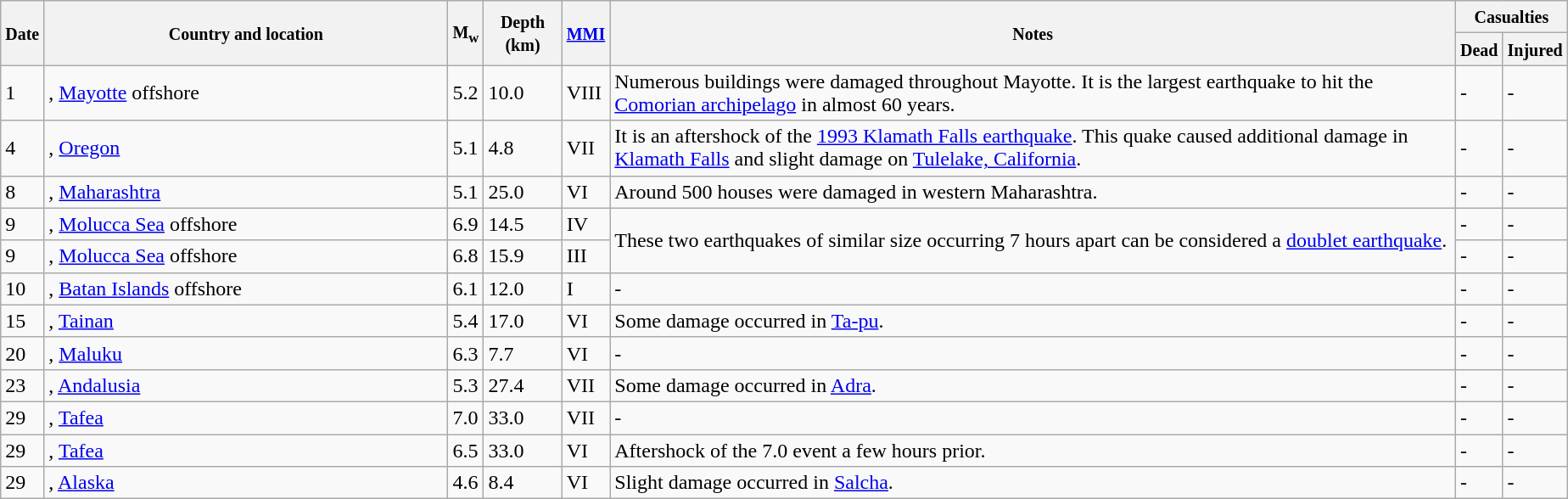<table class="wikitable sortable" style="border:1px black; margin-left:1em;">
<tr>
<th rowspan="2"><small>Date</small></th>
<th rowspan="2" style="width: 310px"><small>Country and location</small></th>
<th rowspan="2"><small>M<sub>w</sub></small></th>
<th rowspan="2"><small>Depth (km)</small></th>
<th rowspan="2"><small><a href='#'>MMI</a></small></th>
<th rowspan="2" class="unsortable"><small>Notes</small></th>
<th colspan="2"><small>Casualties</small></th>
</tr>
<tr>
<th><small>Dead</small></th>
<th><small>Injured</small></th>
</tr>
<tr>
<td>1</td>
<td>, <a href='#'>Mayotte</a> offshore</td>
<td>5.2</td>
<td>10.0</td>
<td>VIII</td>
<td>Numerous buildings were damaged throughout Mayotte. It is the largest earthquake to hit the <a href='#'>Comorian archipelago</a> in almost 60 years.</td>
<td>-</td>
<td>-</td>
</tr>
<tr>
<td>4</td>
<td>, <a href='#'>Oregon</a></td>
<td>5.1</td>
<td>4.8</td>
<td>VII</td>
<td>It is an aftershock of the <a href='#'>1993 Klamath Falls earthquake</a>. This quake caused additional damage in <a href='#'>Klamath Falls</a> and slight damage on <a href='#'>Tulelake, California</a>.</td>
<td>-</td>
<td>-</td>
</tr>
<tr>
<td>8</td>
<td>, <a href='#'>Maharashtra</a></td>
<td>5.1</td>
<td>25.0</td>
<td>VI</td>
<td>Around 500 houses were damaged in western Maharashtra.</td>
<td>-</td>
<td>-</td>
</tr>
<tr>
<td>9</td>
<td>, <a href='#'>Molucca Sea</a> offshore</td>
<td>6.9</td>
<td>14.5</td>
<td>IV</td>
<td rowspan="2">These two earthquakes of similar size occurring 7 hours apart can be considered a <a href='#'>doublet earthquake</a>.</td>
<td>-</td>
<td>-</td>
</tr>
<tr>
<td>9</td>
<td>, <a href='#'>Molucca Sea</a> offshore</td>
<td>6.8</td>
<td>15.9</td>
<td>III</td>
<td>-</td>
<td>-</td>
</tr>
<tr>
<td>10</td>
<td>, <a href='#'>Batan Islands</a> offshore</td>
<td>6.1</td>
<td>12.0</td>
<td>I</td>
<td>-</td>
<td>-</td>
<td>-</td>
</tr>
<tr>
<td>15</td>
<td>, <a href='#'>Tainan</a></td>
<td>5.4</td>
<td>17.0</td>
<td>VI</td>
<td>Some damage occurred in <a href='#'>Ta-pu</a>.</td>
<td>-</td>
<td>-</td>
</tr>
<tr>
<td>20</td>
<td>, <a href='#'>Maluku</a></td>
<td>6.3</td>
<td>7.7</td>
<td>VI</td>
<td>-</td>
<td>-</td>
<td>-</td>
</tr>
<tr>
<td>23</td>
<td>, <a href='#'>Andalusia</a></td>
<td>5.3</td>
<td>27.4</td>
<td>VII</td>
<td>Some damage occurred in <a href='#'>Adra</a>.</td>
<td>-</td>
<td>-</td>
</tr>
<tr>
<td>29</td>
<td>, <a href='#'>Tafea</a></td>
<td>7.0</td>
<td>33.0</td>
<td>VII</td>
<td>-</td>
<td>-</td>
<td>-</td>
</tr>
<tr>
<td>29</td>
<td>, <a href='#'>Tafea</a></td>
<td>6.5</td>
<td>33.0</td>
<td>VI</td>
<td>Aftershock of the 7.0 event a few hours prior.</td>
<td>-</td>
<td>-</td>
</tr>
<tr>
<td>29</td>
<td>, <a href='#'>Alaska</a></td>
<td>4.6</td>
<td>8.4</td>
<td>VI</td>
<td>Slight damage occurred in <a href='#'>Salcha</a>.</td>
<td>-</td>
<td>-</td>
</tr>
</table>
